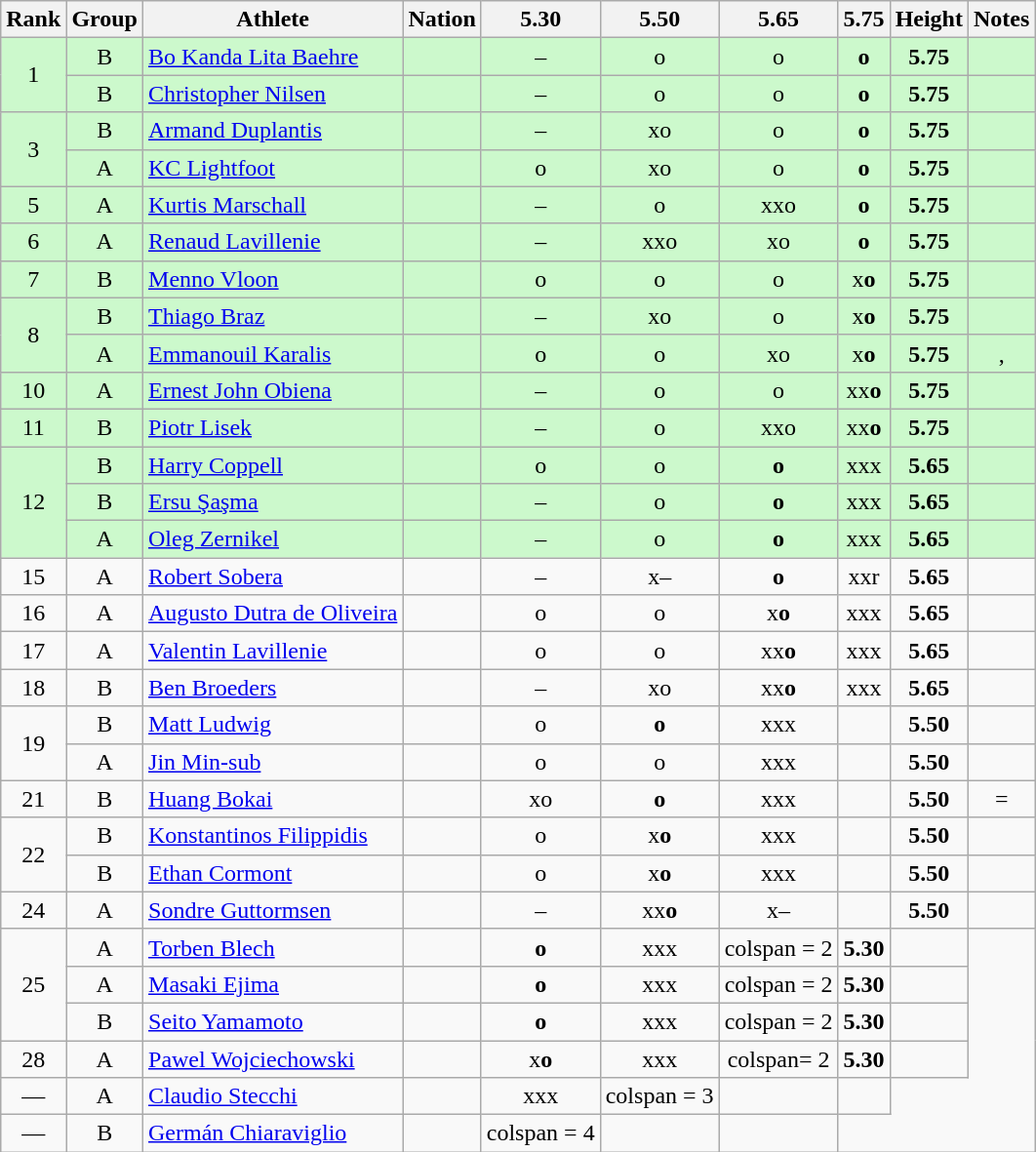<table class="wikitable sortable" style="text-align:center">
<tr>
<th>Rank</th>
<th>Group</th>
<th>Athlete</th>
<th>Nation</th>
<th>5.30</th>
<th>5.50</th>
<th>5.65</th>
<th>5.75</th>
<th>Height</th>
<th>Notes</th>
</tr>
<tr bgcolor=#ccf9cc>
<td rowspan = 2>1</td>
<td>B</td>
<td align="left"><a href='#'>Bo Kanda Lita Baehre</a></td>
<td align="left"></td>
<td>–</td>
<td>o</td>
<td>o</td>
<td><strong>o</strong></td>
<td><strong>5.75</strong></td>
<td></td>
</tr>
<tr bgcolor=#ccf9cc>
<td>B</td>
<td align="left"><a href='#'>Christopher Nilsen</a></td>
<td align="left"></td>
<td>–</td>
<td>o</td>
<td>o</td>
<td><strong>o</strong></td>
<td><strong>5.75</strong></td>
<td></td>
</tr>
<tr bgcolor=#ccf9cc>
<td rowspan = 2>3</td>
<td>B</td>
<td align="left"><a href='#'>Armand Duplantis</a></td>
<td align="left"></td>
<td>–</td>
<td>xo</td>
<td>o</td>
<td><strong>o</strong></td>
<td><strong>5.75</strong></td>
<td></td>
</tr>
<tr bgcolor=#ccf9cc>
<td>A</td>
<td align="left"><a href='#'>KC Lightfoot</a></td>
<td align="left"></td>
<td>o</td>
<td>xo</td>
<td>o</td>
<td><strong>o</strong></td>
<td><strong>5.75</strong></td>
<td></td>
</tr>
<tr bgcolor=#ccf9cc>
<td>5</td>
<td>A</td>
<td align="left"><a href='#'>Kurtis Marschall</a></td>
<td align="left"></td>
<td>–</td>
<td>o</td>
<td>xxo</td>
<td><strong>o</strong></td>
<td><strong>5.75</strong></td>
<td></td>
</tr>
<tr bgcolor=#ccf9cc>
<td>6</td>
<td>A</td>
<td align="left"><a href='#'>Renaud Lavillenie</a></td>
<td align="left"></td>
<td>–</td>
<td>xxo</td>
<td>xo</td>
<td><strong>o</strong></td>
<td><strong>5.75</strong></td>
<td></td>
</tr>
<tr bgcolor=#ccf9cc>
<td>7</td>
<td>B</td>
<td align="left"><a href='#'>Menno Vloon</a></td>
<td align="left"></td>
<td>o</td>
<td>o</td>
<td>o</td>
<td>x<strong>o</strong></td>
<td><strong>5.75</strong></td>
<td></td>
</tr>
<tr bgcolor=#ccf9cc>
<td rowspan = 2>8</td>
<td>B</td>
<td align="left"><a href='#'>Thiago Braz</a></td>
<td align="left"></td>
<td>–</td>
<td>xo</td>
<td>o</td>
<td>x<strong>o</strong></td>
<td><strong>5.75</strong></td>
<td></td>
</tr>
<tr bgcolor=#ccf9cc>
<td>A</td>
<td align="left"><a href='#'>Emmanouil Karalis</a></td>
<td align="left"></td>
<td>o</td>
<td>o</td>
<td>xo</td>
<td>x<strong>o</strong></td>
<td><strong>5.75</strong></td>
<td>, </td>
</tr>
<tr bgcolor=#ccf9cc>
<td>10</td>
<td>A</td>
<td align="left"><a href='#'>Ernest John Obiena</a></td>
<td align="left"></td>
<td>–</td>
<td>o</td>
<td>o</td>
<td>xx<strong>o</strong></td>
<td><strong>5.75</strong></td>
<td></td>
</tr>
<tr bgcolor=#ccf9cc>
<td>11</td>
<td>B</td>
<td align="left"><a href='#'>Piotr Lisek</a></td>
<td align="left"></td>
<td>–</td>
<td>o</td>
<td>xxo</td>
<td>xx<strong>o</strong></td>
<td><strong>5.75</strong></td>
<td></td>
</tr>
<tr bgcolor=#ccf9cc>
<td rowspan = 3>12</td>
<td>B</td>
<td align="left"><a href='#'>Harry Coppell</a></td>
<td align="left"></td>
<td>o</td>
<td>o</td>
<td><strong>o</strong></td>
<td>xxx</td>
<td><strong>5.65</strong></td>
<td></td>
</tr>
<tr bgcolor=#ccf9cc>
<td>B</td>
<td align="left"><a href='#'>Ersu Şaşma</a></td>
<td align="left"></td>
<td>–</td>
<td>o</td>
<td><strong>o</strong></td>
<td>xxx</td>
<td><strong>5.65</strong></td>
<td></td>
</tr>
<tr bgcolor=#ccf9cc>
<td>A</td>
<td align="left"><a href='#'>Oleg Zernikel</a></td>
<td align="left"></td>
<td>–</td>
<td>o</td>
<td><strong>o</strong></td>
<td>xxx</td>
<td><strong>5.65</strong></td>
<td></td>
</tr>
<tr>
<td>15</td>
<td>A</td>
<td align="left"><a href='#'>Robert Sobera</a></td>
<td align="left"></td>
<td>–</td>
<td>x–</td>
<td><strong>o</strong></td>
<td>xxr</td>
<td><strong>5.65</strong></td>
<td></td>
</tr>
<tr>
<td>16</td>
<td>A</td>
<td align="left"><a href='#'>Augusto Dutra de Oliveira</a></td>
<td align="left"></td>
<td>o</td>
<td>o</td>
<td>x<strong>o</strong></td>
<td>xxx</td>
<td><strong>5.65</strong></td>
<td></td>
</tr>
<tr>
<td>17</td>
<td>A</td>
<td align="left"><a href='#'>Valentin Lavillenie</a></td>
<td align="left"></td>
<td>o</td>
<td>o</td>
<td>xx<strong>o</strong></td>
<td>xxx</td>
<td><strong>5.65</strong></td>
<td></td>
</tr>
<tr>
<td>18</td>
<td>B</td>
<td align="left"><a href='#'>Ben Broeders</a></td>
<td align="left"></td>
<td>–</td>
<td>xo</td>
<td>xx<strong>o</strong></td>
<td>xxx</td>
<td><strong>5.65</strong></td>
<td></td>
</tr>
<tr>
<td rowspan = 2>19</td>
<td>B</td>
<td align="left"><a href='#'>Matt Ludwig</a></td>
<td align="left"></td>
<td>o</td>
<td><strong>o</strong></td>
<td>xxx</td>
<td></td>
<td><strong>5.50</strong></td>
<td></td>
</tr>
<tr>
<td>A</td>
<td align="left"><a href='#'>Jin Min-sub</a></td>
<td align="left"></td>
<td>o</td>
<td>o</td>
<td>xxx</td>
<td></td>
<td><strong>5.50</strong></td>
<td></td>
</tr>
<tr>
<td>21</td>
<td>B</td>
<td align="left"><a href='#'>Huang Bokai</a></td>
<td align="left"></td>
<td>xo</td>
<td><strong>o</strong></td>
<td>xxx</td>
<td></td>
<td><strong>5.50</strong></td>
<td>=</td>
</tr>
<tr>
<td rowspan = 2>22</td>
<td>B</td>
<td align="left"><a href='#'>Konstantinos Filippidis</a></td>
<td align="left"></td>
<td>o</td>
<td>x<strong>o</strong></td>
<td>xxx</td>
<td></td>
<td><strong>5.50</strong></td>
<td></td>
</tr>
<tr>
<td>B</td>
<td align="left"><a href='#'>Ethan Cormont</a></td>
<td align="left"></td>
<td>o</td>
<td>x<strong>o</strong></td>
<td>xxx</td>
<td></td>
<td><strong>5.50</strong></td>
<td></td>
</tr>
<tr>
<td>24</td>
<td>A</td>
<td align="left"><a href='#'>Sondre Guttormsen</a></td>
<td align="left"></td>
<td>–</td>
<td>xx<strong>o</strong></td>
<td>x–</td>
<td></td>
<td><strong>5.50</strong></td>
<td></td>
</tr>
<tr>
<td rowspan = 3>25</td>
<td>A</td>
<td align="left"><a href='#'>Torben Blech</a></td>
<td align="left"></td>
<td><strong>o</strong></td>
<td>xxx</td>
<td>colspan = 2 </td>
<td><strong>5.30</strong></td>
<td></td>
</tr>
<tr>
<td>A</td>
<td align="left"><a href='#'>Masaki Ejima</a></td>
<td align="left"></td>
<td><strong>o</strong></td>
<td>xxx</td>
<td>colspan = 2 </td>
<td><strong>5.30</strong></td>
<td></td>
</tr>
<tr>
<td>B</td>
<td align="left"><a href='#'>Seito Yamamoto</a></td>
<td align="left"></td>
<td><strong>o</strong></td>
<td>xxx</td>
<td>colspan = 2 </td>
<td><strong>5.30</strong></td>
<td></td>
</tr>
<tr>
<td>28</td>
<td>A</td>
<td align="left"><a href='#'>Pawel Wojciechowski</a></td>
<td align="left"></td>
<td>x<strong>o</strong></td>
<td>xxx</td>
<td>colspan= 2 </td>
<td><strong>5.30</strong></td>
<td></td>
</tr>
<tr>
<td data-sort-value=29>—</td>
<td>A</td>
<td align="left"><a href='#'>Claudio Stecchi</a></td>
<td align="left"></td>
<td>xxx</td>
<td>colspan = 3 </td>
<td></td>
<td></td>
</tr>
<tr>
<td data-sort-value=30>—</td>
<td>B</td>
<td align="left"><a href='#'>Germán Chiaraviglio</a></td>
<td align="left"></td>
<td>colspan = 4 </td>
<td></td>
<td></td>
</tr>
</table>
